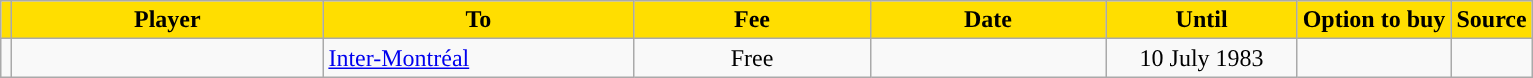<table class="wikitable sortable">
<tr>
<th style="background:#FFDE00"></th>
<th width=200 style="background:#FFDE00">Player</th>
<th width=200 style="background:#FFDE00">To</th>
<th width=150 style="background:#FFDE00">Fee</th>
<th width=150 style="background:#FFDE00">Date</th>
<th width=120 style="background:#FFDE00">Until</th>
<th style="background:#FFDE00">Option to buy</th>
<th style="background:#FFDE00">Source</th>
</tr>
<tr>
<td align=center></td>
<td></td>
<td> <a href='#'>Inter-Montréal</a></td>
<td align=center>Free</td>
<td align=center></td>
<td align=center>10 July 1983</td>
<td align=center></td>
<td align=center></td>
</tr>
</table>
